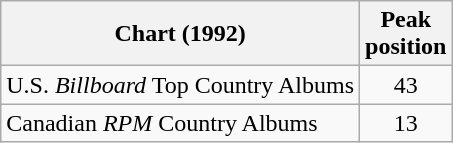<table class="wikitable">
<tr>
<th>Chart (1992)</th>
<th>Peak<br>position</th>
</tr>
<tr>
<td>U.S. <em>Billboard</em> Top Country Albums</td>
<td align="center">43</td>
</tr>
<tr>
<td>Canadian <em>RPM</em> Country Albums</td>
<td align="center">13</td>
</tr>
</table>
